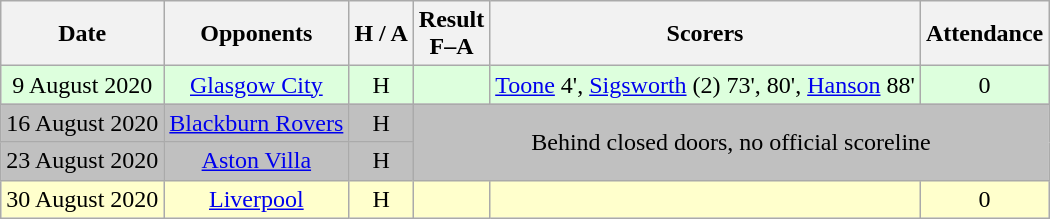<table class="wikitable" style="text-align:center">
<tr>
<th>Date</th>
<th>Opponents</th>
<th>H / A</th>
<th>Result<br>F–A</th>
<th>Scorers</th>
<th>Attendance</th>
</tr>
<tr bgcolor=#ddffdd>
<td>9 August 2020</td>
<td><a href='#'>Glasgow City</a></td>
<td>H</td>
<td></td>
<td><a href='#'>Toone</a> 4', <a href='#'>Sigsworth</a> (2) 73', 80', <a href='#'>Hanson</a> 88'</td>
<td>0</td>
</tr>
<tr bgcolor=#C0C0C0>
<td>16 August 2020</td>
<td><a href='#'>Blackburn Rovers</a></td>
<td>H</td>
<td rowspan="2" colspan="3">Behind closed doors, no official scoreline</td>
</tr>
<tr bgcolor=#C0C0C0>
<td>23 August 2020</td>
<td><a href='#'>Aston Villa</a></td>
<td>H</td>
</tr>
<tr bgcolor=#ffffcc>
<td>30 August 2020</td>
<td><a href='#'>Liverpool</a></td>
<td>H</td>
<td></td>
<td></td>
<td>0</td>
</tr>
</table>
